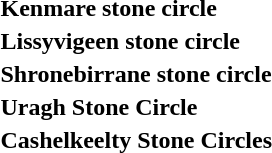<table border="0">
<tr>
<td></td>
<td><strong>Kenmare stone circle</strong></td>
</tr>
<tr>
<td></td>
<td><strong>Lissyvigeen stone circle</strong></td>
</tr>
<tr>
<td></td>
<td><strong>Shronebirrane stone circle</strong></td>
</tr>
<tr>
<td></td>
<td><strong>Uragh Stone Circle</strong></td>
</tr>
<tr>
<td></td>
<td><strong>Cashelkeelty Stone Circles</strong></td>
</tr>
<tr>
</tr>
</table>
